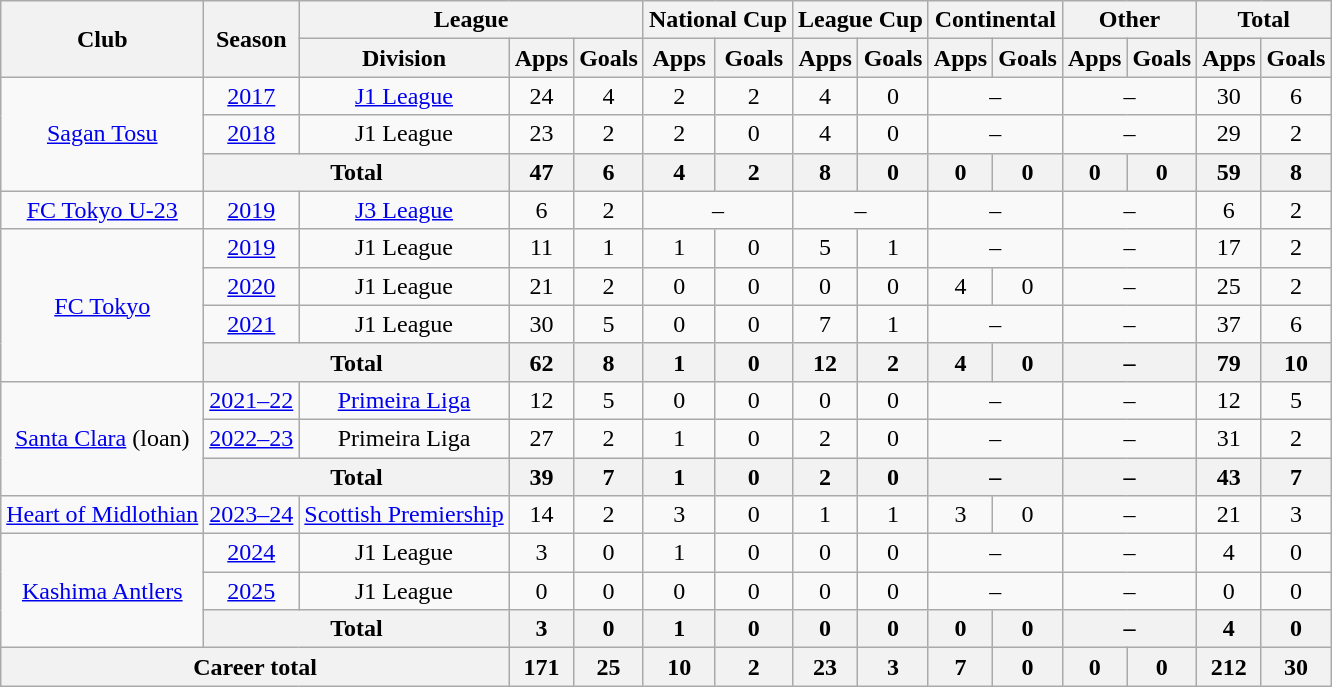<table class="wikitable" style="text-align:center">
<tr>
<th rowspan="2">Club</th>
<th rowspan="2">Season</th>
<th colspan="3">League</th>
<th colspan="2">National Cup</th>
<th colspan="2">League Cup</th>
<th colspan="2">Continental</th>
<th colspan="2">Other</th>
<th colspan="2">Total</th>
</tr>
<tr>
<th>Division</th>
<th>Apps</th>
<th>Goals</th>
<th>Apps</th>
<th>Goals</th>
<th>Apps</th>
<th>Goals</th>
<th>Apps</th>
<th>Goals</th>
<th>Apps</th>
<th>Goals</th>
<th>Apps</th>
<th>Goals</th>
</tr>
<tr>
<td rowspan="3"><a href='#'>Sagan Tosu</a></td>
<td><a href='#'>2017</a></td>
<td><a href='#'>J1 League</a></td>
<td>24</td>
<td>4</td>
<td>2</td>
<td>2</td>
<td>4</td>
<td>0</td>
<td colspan="2">–</td>
<td colspan="2">–</td>
<td>30</td>
<td>6</td>
</tr>
<tr>
<td><a href='#'>2018</a></td>
<td>J1 League</td>
<td>23</td>
<td>2</td>
<td>2</td>
<td>0</td>
<td>4</td>
<td>0</td>
<td colspan="2">–</td>
<td colspan="2">–</td>
<td>29</td>
<td>2</td>
</tr>
<tr>
<th colspan=2>Total</th>
<th>47</th>
<th>6</th>
<th>4</th>
<th>2</th>
<th>8</th>
<th>0</th>
<th>0</th>
<th>0</th>
<th>0</th>
<th>0</th>
<th>59</th>
<th>8</th>
</tr>
<tr>
<td><a href='#'>FC Tokyo U-23</a></td>
<td><a href='#'>2019</a></td>
<td><a href='#'>J3 League</a></td>
<td>6</td>
<td>2</td>
<td colspan="2">–</td>
<td colspan="2">–</td>
<td colspan="2">–</td>
<td colspan="2">–</td>
<td>6</td>
<td>2</td>
</tr>
<tr>
<td rowspan="4"><a href='#'>FC Tokyo</a></td>
<td><a href='#'>2019</a></td>
<td>J1 League</td>
<td>11</td>
<td>1</td>
<td>1</td>
<td>0</td>
<td>5</td>
<td>1</td>
<td colspan="2">–</td>
<td colspan="2">–</td>
<td>17</td>
<td>2</td>
</tr>
<tr>
<td><a href='#'>2020</a></td>
<td>J1 League</td>
<td>21</td>
<td>2</td>
<td>0</td>
<td>0</td>
<td>0</td>
<td>0</td>
<td>4</td>
<td>0</td>
<td colspan="2">–</td>
<td>25</td>
<td>2</td>
</tr>
<tr>
<td><a href='#'>2021</a></td>
<td>J1 League</td>
<td>30</td>
<td>5</td>
<td>0</td>
<td>0</td>
<td>7</td>
<td>1</td>
<td colspan="2">–</td>
<td colspan="2">–</td>
<td>37</td>
<td>6</td>
</tr>
<tr>
<th colspan=2>Total</th>
<th>62</th>
<th>8</th>
<th>1</th>
<th>0</th>
<th>12</th>
<th>2</th>
<th>4</th>
<th>0</th>
<th colspan="2">–</th>
<th>79</th>
<th>10</th>
</tr>
<tr>
<td rowspan="3"><a href='#'>Santa Clara</a> (loan)</td>
<td><a href='#'>2021–22</a></td>
<td><a href='#'>Primeira Liga</a></td>
<td>12</td>
<td>5</td>
<td>0</td>
<td>0</td>
<td>0</td>
<td>0</td>
<td colspan="2">–</td>
<td colspan="2">–</td>
<td>12</td>
<td>5</td>
</tr>
<tr>
<td><a href='#'>2022–23</a></td>
<td>Primeira Liga</td>
<td>27</td>
<td>2</td>
<td>1</td>
<td>0</td>
<td>2</td>
<td>0</td>
<td colspan="2">–</td>
<td colspan="2">–</td>
<td>31</td>
<td>2</td>
</tr>
<tr>
<th colspan="2">Total</th>
<th>39</th>
<th>7</th>
<th>1</th>
<th>0</th>
<th>2</th>
<th>0</th>
<th colspan="2">–</th>
<th colspan="2">–</th>
<th>43</th>
<th>7</th>
</tr>
<tr>
<td rowspan="1"><a href='#'>Heart of Midlothian</a></td>
<td><a href='#'>2023–24</a></td>
<td><a href='#'>Scottish Premiership</a></td>
<td>14</td>
<td>2</td>
<td>3</td>
<td>0</td>
<td>1</td>
<td>1</td>
<td>3</td>
<td>0</td>
<td colspan="2">–</td>
<td>21</td>
<td>3</td>
</tr>
<tr>
<td rowspan="3"><a href='#'>Kashima Antlers</a></td>
<td><a href='#'>2024</a></td>
<td>J1 League</td>
<td>3</td>
<td>0</td>
<td>1</td>
<td>0</td>
<td>0</td>
<td>0</td>
<td colspan="2">–</td>
<td colspan="2">–</td>
<td>4</td>
<td>0</td>
</tr>
<tr>
<td><a href='#'>2025</a></td>
<td>J1 League</td>
<td>0</td>
<td>0</td>
<td>0</td>
<td>0</td>
<td>0</td>
<td>0</td>
<td colspan="2">–</td>
<td colspan="2">–</td>
<td>0</td>
<td>0</td>
</tr>
<tr>
<th colspan="2">Total</th>
<th>3</th>
<th>0</th>
<th>1</th>
<th>0</th>
<th>0</th>
<th>0</th>
<th>0</th>
<th>0</th>
<th colspan="2">–</th>
<th>4</th>
<th>0</th>
</tr>
<tr>
<th colspan=3>Career total</th>
<th>171</th>
<th>25</th>
<th>10</th>
<th>2</th>
<th>23</th>
<th>3</th>
<th>7</th>
<th>0</th>
<th>0</th>
<th>0</th>
<th>212</th>
<th>30</th>
</tr>
</table>
